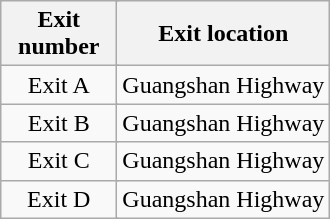<table class="wikitable">
<tr>
<th style="width:70px" colspan="2">Exit number</th>
<th>Exit location</th>
</tr>
<tr>
<td align="center" colspan="2">Exit A</td>
<td>Guangshan Highway</td>
</tr>
<tr>
<td align="center" colspan="2">Exit B</td>
<td>Guangshan Highway</td>
</tr>
<tr>
<td align="center" colspan="2">Exit C</td>
<td>Guangshan Highway</td>
</tr>
<tr>
<td align="center" colspan="2">Exit D</td>
<td>Guangshan Highway</td>
</tr>
</table>
